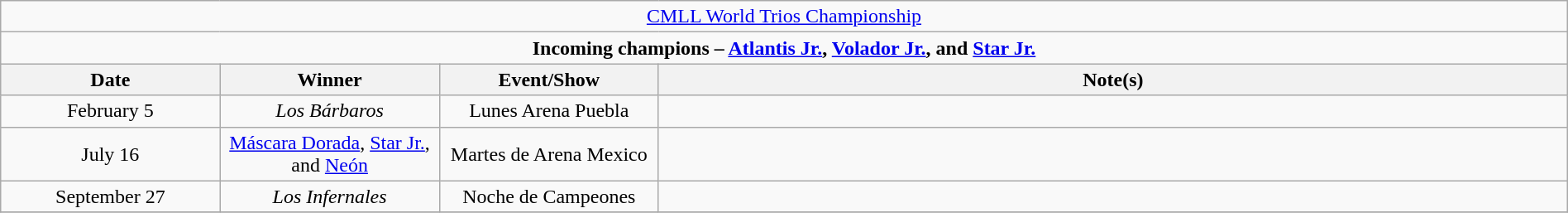<table class="wikitable" style="text-align:center; width:100%;">
<tr>
<td colspan="4" style="text-align: center;"><a href='#'>CMLL World Trios Championship</a></td>
</tr>
<tr>
<td colspan="4" style="text-align: center;"><strong>Incoming champions – <a href='#'>Atlantis Jr.</a>, <a href='#'>Volador Jr.</a>, and <a href='#'>Star Jr.</a></strong></td>
</tr>
<tr>
<th width=14%>Date</th>
<th width=14%>Winner</th>
<th width=14%>Event/Show</th>
<th width=58%>Note(s)</th>
</tr>
<tr>
<td>February 5</td>
<td><em>Los Bárbaros</em><br></td>
<td>Lunes Arena Puebla</td>
<td></td>
</tr>
<tr>
<td>July 16</td>
<td><a href='#'>Máscara Dorada</a>, <a href='#'>Star Jr.</a>, and <a href='#'>Neón</a></td>
<td>Martes de Arena Mexico</td>
<td></td>
</tr>
<tr>
<td>September 27</td>
<td><em>Los Infernales</em><br></td>
<td>Noche de Campeones</td>
<td></td>
</tr>
<tr>
</tr>
</table>
